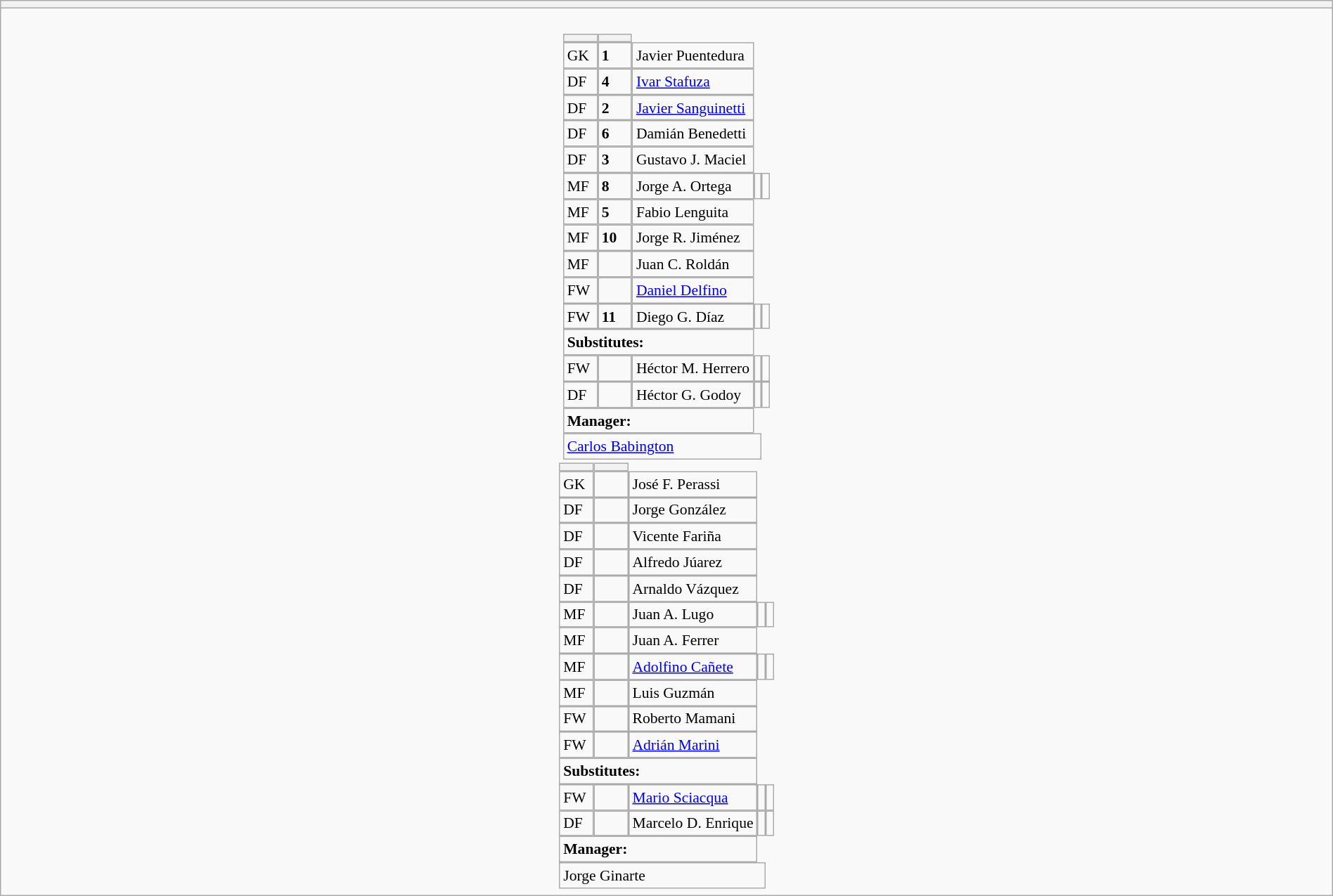<table style="width:100%" class="wikitable collapsible collapsed">
<tr>
<th></th>
</tr>
<tr>
<td><br>






<table style="font-size:90%; margin:0.2em auto;" cellspacing="0" cellpadding="0">
<tr>
<th width="25"></th>
<th width="25"></th>
</tr>
<tr>
<td>GK</td>
<td><strong>1</strong></td>
<td> Javier Puentedura</td>
</tr>
<tr>
<td>DF</td>
<td><strong>4</strong></td>
<td> <a href='#'>Ivar Stafuza</a></td>
</tr>
<tr>
<td>DF</td>
<td><strong>2</strong></td>
<td> <a href='#'>Javier Sanguinetti</a></td>
</tr>
<tr>
<td>DF</td>
<td><strong>6</strong></td>
<td> Damián Benedetti</td>
</tr>
<tr>
<td>DF</td>
<td><strong>3</strong></td>
<td> Gustavo J. Maciel</td>
</tr>
<tr>
<td>MF</td>
<td><strong>8</strong></td>
<td> Jorge A. Ortega</td>
<td></td>
<td></td>
</tr>
<tr>
<td>MF</td>
<td><strong>5</strong></td>
<td> Fabio Lenguita</td>
</tr>
<tr>
<td>MF</td>
<td><strong>10</strong></td>
<td> Jorge R. Jiménez</td>
</tr>
<tr>
<td>MF</td>
<td><strong> </strong></td>
<td> Juan C. Roldán</td>
</tr>
<tr>
<td>FW</td>
<td><strong> </strong></td>
<td> <a href='#'>Daniel Delfino</a></td>
</tr>
<tr>
<td>FW</td>
<td><strong>11</strong></td>
<td> Diego G. Díaz</td>
<td></td>
<td></td>
</tr>
<tr>
<td colspan=3><strong>Substitutes:</strong></td>
</tr>
<tr>
<td>FW</td>
<td><strong> </strong></td>
<td> Héctor M. Herrero</td>
<td></td>
<td></td>
</tr>
<tr>
<td>DF</td>
<td><strong> </strong></td>
<td> Héctor G. Godoy</td>
<td></td>
<td></td>
</tr>
<tr>
<td colspan=3><strong>Manager:</strong></td>
</tr>
<tr>
<td colspan=4> <a href='#'>Carlos Babington</a></td>
</tr>
</table>
<table cellspacing="0" cellpadding="0" style="font-size:90%; margin:0.2em auto;">
<tr>
<th width="25"></th>
<th width="25"></th>
</tr>
<tr>
<td>GK</td>
<td><strong> </strong></td>
<td> José F. Perassi</td>
</tr>
<tr>
<td>DF</td>
<td><strong> </strong></td>
<td> Jorge González</td>
</tr>
<tr>
<td>DF</td>
<td><strong> </strong></td>
<td> Vicente Fariña</td>
</tr>
<tr>
<td>DF</td>
<td><strong> </strong></td>
<td> Alfredo Júarez</td>
</tr>
<tr>
<td>DF</td>
<td><strong> </strong></td>
<td> Arnaldo Vázquez</td>
</tr>
<tr>
<td>MF</td>
<td><strong> </strong></td>
<td> Juan A. Lugo</td>
<td></td>
<td></td>
</tr>
<tr>
<td>MF</td>
<td><strong> </strong></td>
<td> Juan A. Ferrer</td>
</tr>
<tr>
<td>MF</td>
<td><strong> </strong></td>
<td> <a href='#'>Adolfino Cañete</a></td>
<td></td>
<td></td>
</tr>
<tr>
<td>MF</td>
<td><strong> </strong></td>
<td> Luis Guzmán</td>
</tr>
<tr>
<td>FW</td>
<td><strong> </strong></td>
<td> Roberto Mamani</td>
</tr>
<tr>
<td>FW</td>
<td><strong> </strong></td>
<td> <a href='#'>Adrián Marini</a></td>
</tr>
<tr>
<td colspan=3><strong>Substitutes:</strong></td>
</tr>
<tr>
<td>FW</td>
<td><strong> </strong></td>
<td> <a href='#'>Mario Sciacqua</a></td>
<td></td>
<td></td>
</tr>
<tr>
<td>DF</td>
<td><strong> </strong></td>
<td> Marcelo D. Enrique</td>
<td></td>
<td></td>
</tr>
<tr>
<td colspan=3><strong>Manager:</strong></td>
</tr>
<tr>
<td colspan=4> Jorge Ginarte</td>
</tr>
</table>
</td>
</tr>
</table>
